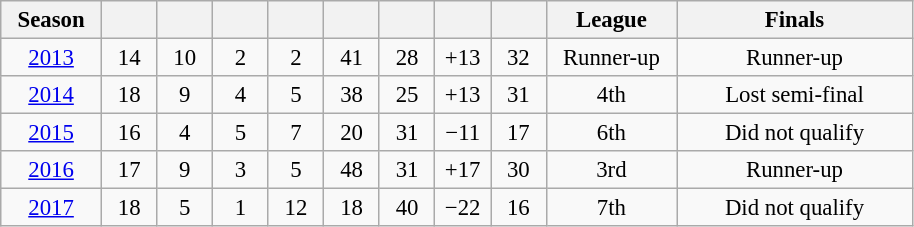<table class="wikitable" style="text-align:center;font-size:95%;">
<tr>
<th width=60>Season</th>
<th width=30></th>
<th width=30></th>
<th width=30></th>
<th width=30></th>
<th width=30></th>
<th width=30></th>
<th width=30></th>
<th width=30></th>
<th width=80>League</th>
<th width=150>Finals</th>
</tr>
<tr>
<td><a href='#'>2013</a></td>
<td>14</td>
<td>10</td>
<td>2</td>
<td>2</td>
<td>41</td>
<td>28</td>
<td>+13</td>
<td>32</td>
<td>Runner-up</td>
<td>Runner-up</td>
</tr>
<tr>
<td><a href='#'>2014</a></td>
<td>18</td>
<td>9</td>
<td>4</td>
<td>5</td>
<td>38</td>
<td>25</td>
<td>+13</td>
<td>31</td>
<td>4th</td>
<td>Lost semi-final</td>
</tr>
<tr>
<td><a href='#'>2015</a></td>
<td>16</td>
<td>4</td>
<td>5</td>
<td>7</td>
<td>20</td>
<td>31</td>
<td>−11</td>
<td>17</td>
<td>6th</td>
<td>Did not qualify</td>
</tr>
<tr>
<td><a href='#'>2016</a></td>
<td>17</td>
<td>9</td>
<td>3</td>
<td>5</td>
<td>48</td>
<td>31</td>
<td>+17</td>
<td>30</td>
<td>3rd</td>
<td>Runner-up</td>
</tr>
<tr>
<td><a href='#'>2017</a></td>
<td>18</td>
<td>5</td>
<td>1</td>
<td>12</td>
<td>18</td>
<td>40</td>
<td>−22</td>
<td>16</td>
<td>7th</td>
<td>Did not qualify</td>
</tr>
</table>
